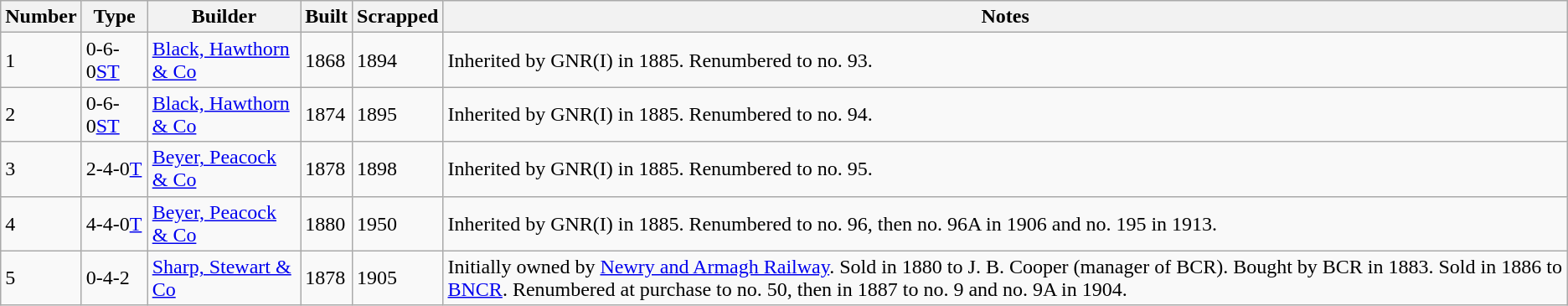<table class="wikitable">
<tr>
<th>Number</th>
<th>Type</th>
<th>Builder</th>
<th>Built</th>
<th>Scrapped</th>
<th>Notes</th>
</tr>
<tr>
<td>1</td>
<td>0-6-0<a href='#'>ST</a></td>
<td><a href='#'>Black, Hawthorn & Co</a></td>
<td>1868</td>
<td>1894</td>
<td>Inherited by GNR(I) in 1885. Renumbered to no. 93.</td>
</tr>
<tr>
<td>2</td>
<td>0-6-0<a href='#'>ST</a></td>
<td><a href='#'>Black, Hawthorn & Co</a></td>
<td>1874</td>
<td>1895</td>
<td>Inherited by GNR(I) in 1885. Renumbered to no. 94.</td>
</tr>
<tr>
<td>3</td>
<td>2-4-0<a href='#'>T</a></td>
<td><a href='#'>Beyer, Peacock & Co</a></td>
<td>1878</td>
<td>1898</td>
<td>Inherited by GNR(I) in 1885. Renumbered to no. 95.</td>
</tr>
<tr>
<td>4</td>
<td>4-4-0<a href='#'>T</a></td>
<td><a href='#'>Beyer, Peacock & Co</a></td>
<td>1880</td>
<td>1950</td>
<td>Inherited by GNR(I) in 1885. Renumbered to no. 96, then no. 96A in 1906 and no. 195 in 1913.</td>
</tr>
<tr>
<td>5</td>
<td>0-4-2</td>
<td><a href='#'>Sharp, Stewart & Co</a></td>
<td>1878</td>
<td>1905</td>
<td>Initially owned by <a href='#'>Newry and Armagh Railway</a>. Sold in 1880 to J. B. Cooper (manager of BCR). Bought by BCR in 1883. Sold in 1886 to <a href='#'>BNCR</a>. Renumbered at purchase to no. 50, then in 1887 to no. 9 and no. 9A in 1904.</td>
</tr>
</table>
